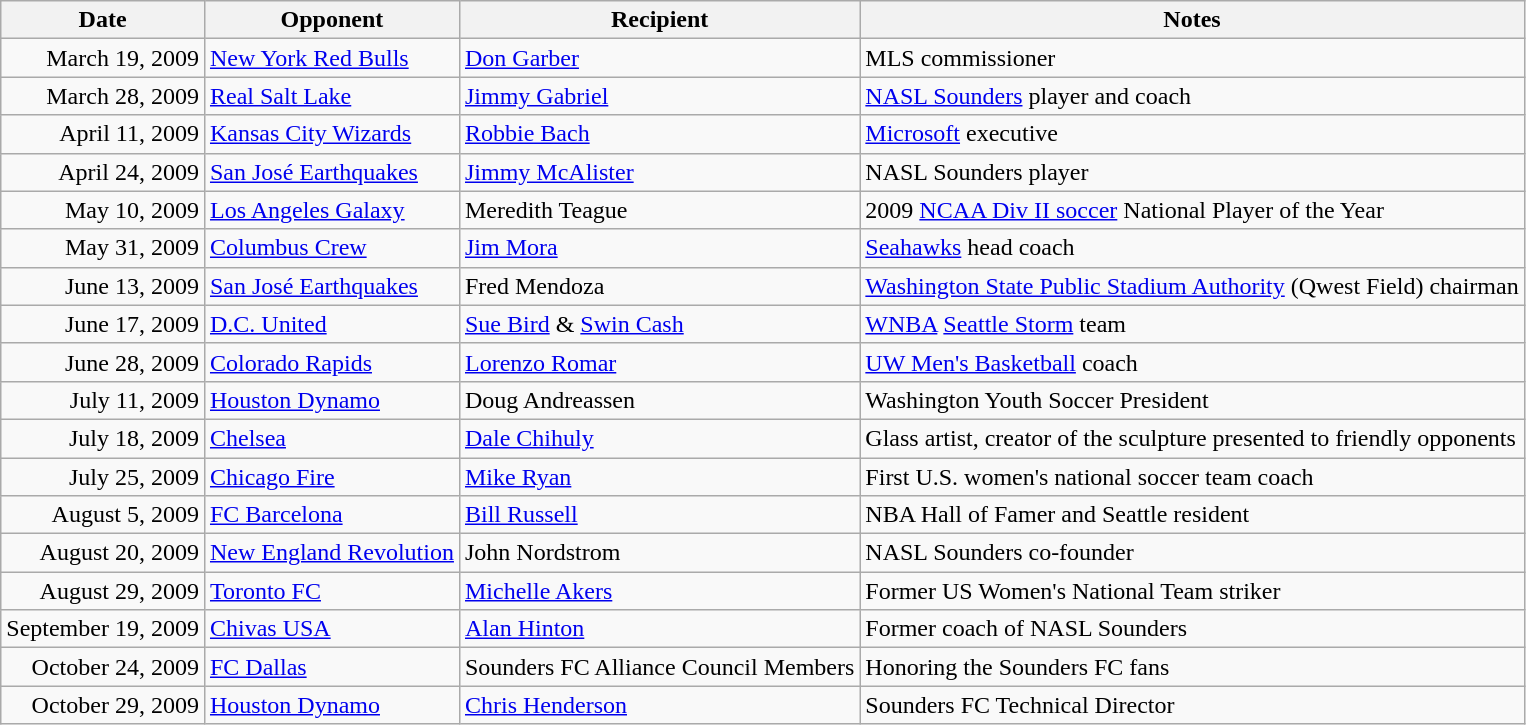<table class="wikitable">
<tr>
<th>Date</th>
<th>Opponent</th>
<th>Recipient</th>
<th>Notes</th>
</tr>
<tr>
<td align=right>March 19, 2009</td>
<td><a href='#'>New York Red Bulls</a></td>
<td><a href='#'>Don Garber</a></td>
<td>MLS commissioner</td>
</tr>
<tr>
<td align=right>March 28, 2009</td>
<td><a href='#'>Real Salt Lake</a></td>
<td><a href='#'>Jimmy Gabriel</a></td>
<td><a href='#'>NASL Sounders</a> player and coach</td>
</tr>
<tr>
<td align=right>April 11, 2009</td>
<td><a href='#'>Kansas City Wizards</a></td>
<td><a href='#'>Robbie Bach</a></td>
<td><a href='#'>Microsoft</a> executive</td>
</tr>
<tr>
<td align=right>April 24, 2009</td>
<td><a href='#'>San José Earthquakes</a></td>
<td><a href='#'>Jimmy McAlister</a></td>
<td>NASL Sounders player</td>
</tr>
<tr>
<td align=right>May 10, 2009</td>
<td><a href='#'>Los Angeles Galaxy</a></td>
<td>Meredith Teague</td>
<td>2009 <a href='#'>NCAA Div II soccer</a> National Player of the Year</td>
</tr>
<tr>
<td align=right>May 31, 2009</td>
<td><a href='#'>Columbus Crew</a></td>
<td><a href='#'>Jim Mora</a></td>
<td><a href='#'>Seahawks</a> head coach</td>
</tr>
<tr>
<td align=right>June 13, 2009</td>
<td><a href='#'>San José Earthquakes</a></td>
<td>Fred Mendoza</td>
<td><a href='#'>Washington State Public Stadium Authority</a> (Qwest Field) chairman</td>
</tr>
<tr>
<td align=right>June 17, 2009</td>
<td><a href='#'>D.C. United</a></td>
<td><a href='#'>Sue Bird</a> & <a href='#'>Swin Cash</a></td>
<td><a href='#'>WNBA</a> <a href='#'>Seattle Storm</a> team</td>
</tr>
<tr>
<td align=right>June 28, 2009</td>
<td><a href='#'>Colorado Rapids</a></td>
<td><a href='#'>Lorenzo Romar</a></td>
<td><a href='#'>UW Men's Basketball</a> coach</td>
</tr>
<tr>
<td align=right>July 11, 2009</td>
<td><a href='#'>Houston Dynamo</a></td>
<td>Doug Andreassen</td>
<td>Washington Youth Soccer President</td>
</tr>
<tr>
<td align=right>July 18, 2009</td>
<td><a href='#'>Chelsea</a></td>
<td><a href='#'>Dale Chihuly</a></td>
<td>Glass artist, creator of the sculpture presented to friendly opponents</td>
</tr>
<tr>
<td align=right>July 25, 2009</td>
<td><a href='#'>Chicago Fire</a></td>
<td><a href='#'>Mike Ryan</a></td>
<td>First U.S. women's national soccer team coach</td>
</tr>
<tr>
<td align=right>August 5, 2009</td>
<td><a href='#'>FC Barcelona</a></td>
<td><a href='#'>Bill Russell</a></td>
<td>NBA Hall of Famer and Seattle resident</td>
</tr>
<tr>
<td align=right>August 20, 2009</td>
<td><a href='#'>New England Revolution</a></td>
<td>John Nordstrom</td>
<td>NASL Sounders co-founder</td>
</tr>
<tr>
<td align=right>August 29, 2009</td>
<td><a href='#'>Toronto FC</a></td>
<td><a href='#'>Michelle Akers</a></td>
<td>Former US Women's National Team striker</td>
</tr>
<tr>
<td align=right>September 19, 2009</td>
<td><a href='#'>Chivas USA</a></td>
<td><a href='#'>Alan Hinton</a></td>
<td>Former coach of NASL Sounders</td>
</tr>
<tr>
<td align=right>October 24, 2009</td>
<td><a href='#'>FC Dallas</a></td>
<td>Sounders FC Alliance Council Members</td>
<td>Honoring the Sounders FC fans</td>
</tr>
<tr>
<td align=right>October 29, 2009</td>
<td><a href='#'>Houston Dynamo</a></td>
<td><a href='#'>Chris Henderson</a></td>
<td>Sounders FC Technical Director</td>
</tr>
</table>
